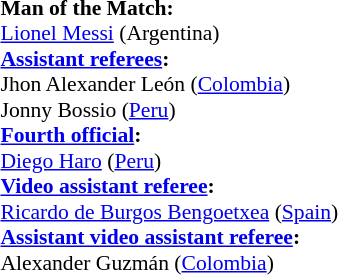<table width=50% style="font-size:90%">
<tr>
<td><br><strong>Man of the Match:</strong>
<br><a href='#'>Lionel Messi</a> (Argentina)<br><strong><a href='#'>Assistant referees</a>:</strong>
<br>Jhon Alexander León (<a href='#'>Colombia</a>)
<br>Jonny Bossio (<a href='#'>Peru</a>)
<br><strong><a href='#'>Fourth official</a>:</strong>
<br><a href='#'>Diego Haro</a> (<a href='#'>Peru</a>)
<br><strong><a href='#'>Video assistant referee</a>:</strong>
<br><a href='#'>Ricardo de Burgos Bengoetxea</a> (<a href='#'>Spain</a>)
<br><strong><a href='#'>Assistant video assistant referee</a>:</strong>
<br>Alexander Guzmán (<a href='#'>Colombia</a>)</td>
</tr>
</table>
